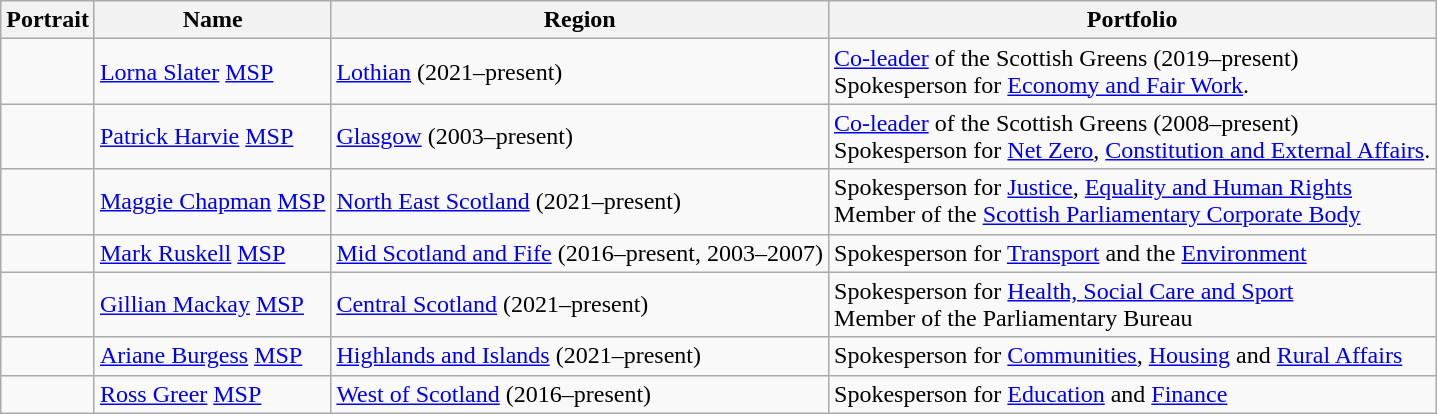<table class="wikitable">
<tr>
<th>Portrait</th>
<th>Name</th>
<th>Region</th>
<th>Portfolio</th>
</tr>
<tr>
<td></td>
<td><a href='#'>Lorna Slater</a> <a href='#'>MSP</a></td>
<td><a href='#'>Lothian</a> (2021–present)</td>
<td><a href='#'>Co-leader</a> of the Scottish Greens (2019–present)<br>Spokesperson for <a href='#'>Economy and Fair Work</a>.</td>
</tr>
<tr>
<td></td>
<td><a href='#'>Patrick Harvie</a> <a href='#'>MSP</a></td>
<td><a href='#'>Glasgow</a> (2003–present)</td>
<td><a href='#'>Co-leader</a> of the Scottish Greens (2008–present)<br>Spokesperson for <a href='#'>Net Zero</a>, <a href='#'>Constitution and External Affairs</a>.</td>
</tr>
<tr>
<td></td>
<td><a href='#'>Maggie Chapman</a> <a href='#'>MSP</a></td>
<td><a href='#'>North East Scotland</a> (2021–present)</td>
<td>Spokesperson for <a href='#'>Justice</a>, <a href='#'>Equality and Human Rights</a><br>Member of the <a href='#'>Scottish Parliamentary Corporate Body</a></td>
</tr>
<tr>
<td></td>
<td><a href='#'>Mark Ruskell</a> <a href='#'>MSP</a></td>
<td><a href='#'>Mid Scotland and Fife</a> (2016–present, 2003–2007)</td>
<td>Spokesperson for <a href='#'>Transport</a> and the <a href='#'>Environment</a></td>
</tr>
<tr>
<td></td>
<td><a href='#'>Gillian Mackay</a> <a href='#'>MSP</a></td>
<td><a href='#'>Central Scotland</a> (2021–present)</td>
<td>Spokesperson for <a href='#'>Health, Social Care and Sport</a><br>Member of the Parliamentary Bureau</td>
</tr>
<tr>
<td></td>
<td><a href='#'>Ariane Burgess</a> <a href='#'>MSP</a></td>
<td><a href='#'>Highlands and Islands</a> (2021–present)</td>
<td>Spokesperson for <a href='#'>Communities</a>, <a href='#'>Housing</a> and <a href='#'>Rural Affairs</a></td>
</tr>
<tr>
<td></td>
<td><a href='#'>Ross Greer</a> <a href='#'>MSP</a></td>
<td><a href='#'>West of Scotland</a> (2016–present)</td>
<td>Spokesperson for <a href='#'>Education</a> and <a href='#'>Finance</a></td>
</tr>
</table>
